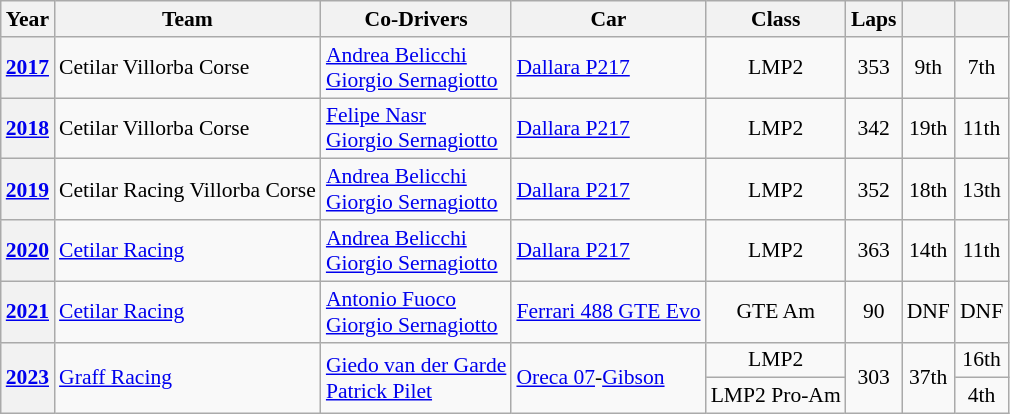<table class="wikitable" style="text-align:center; font-size:90%">
<tr>
<th>Year</th>
<th>Team</th>
<th>Co-Drivers</th>
<th>Car</th>
<th>Class</th>
<th>Laps</th>
<th></th>
<th></th>
</tr>
<tr>
<th><a href='#'>2017</a></th>
<td align="left"> Cetilar Villorba Corse</td>
<td align="left"> <a href='#'>Andrea Belicchi</a><br> <a href='#'>Giorgio Sernagiotto</a></td>
<td align="left"><a href='#'>Dallara P217</a></td>
<td>LMP2</td>
<td>353</td>
<td>9th</td>
<td>7th</td>
</tr>
<tr>
<th><a href='#'>2018</a></th>
<td align="left"> Cetilar Villorba Corse</td>
<td align="left"> <a href='#'>Felipe Nasr</a><br> <a href='#'>Giorgio Sernagiotto</a></td>
<td align="left"><a href='#'>Dallara P217</a></td>
<td>LMP2</td>
<td>342</td>
<td>19th</td>
<td>11th</td>
</tr>
<tr>
<th><a href='#'>2019</a></th>
<td align="left"> Cetilar Racing Villorba Corse</td>
<td align="left"> <a href='#'>Andrea Belicchi</a><br> <a href='#'>Giorgio Sernagiotto</a></td>
<td align="left"><a href='#'>Dallara P217</a></td>
<td>LMP2</td>
<td>352</td>
<td>18th</td>
<td>13th</td>
</tr>
<tr>
<th><a href='#'>2020</a></th>
<td align="left"> <a href='#'>Cetilar Racing</a></td>
<td align="left"> <a href='#'>Andrea Belicchi</a><br> <a href='#'>Giorgio Sernagiotto</a></td>
<td align="left"><a href='#'>Dallara P217</a></td>
<td>LMP2</td>
<td>363</td>
<td>14th</td>
<td>11th</td>
</tr>
<tr>
<th><a href='#'>2021</a></th>
<td align="left"> <a href='#'>Cetilar Racing</a></td>
<td align="left"> <a href='#'>Antonio Fuoco</a><br> <a href='#'>Giorgio Sernagiotto</a></td>
<td align="left"><a href='#'>Ferrari 488 GTE Evo</a></td>
<td>GTE Am</td>
<td>90</td>
<td>DNF</td>
<td>DNF</td>
</tr>
<tr>
<th rowspan="2"><a href='#'>2023</a></th>
<td rowspan="2" align="left"> <a href='#'>Graff Racing</a></td>
<td rowspan="2" align="left"> <a href='#'>Giedo van der Garde</a><br> <a href='#'>Patrick Pilet</a></td>
<td rowspan=2 align="left"><a href='#'>Oreca 07</a>-<a href='#'>Gibson</a></td>
<td>LMP2</td>
<td rowspan="2">303</td>
<td rowspan="2">37th</td>
<td>16th</td>
</tr>
<tr>
<td>LMP2 Pro-Am</td>
<td>4th</td>
</tr>
</table>
